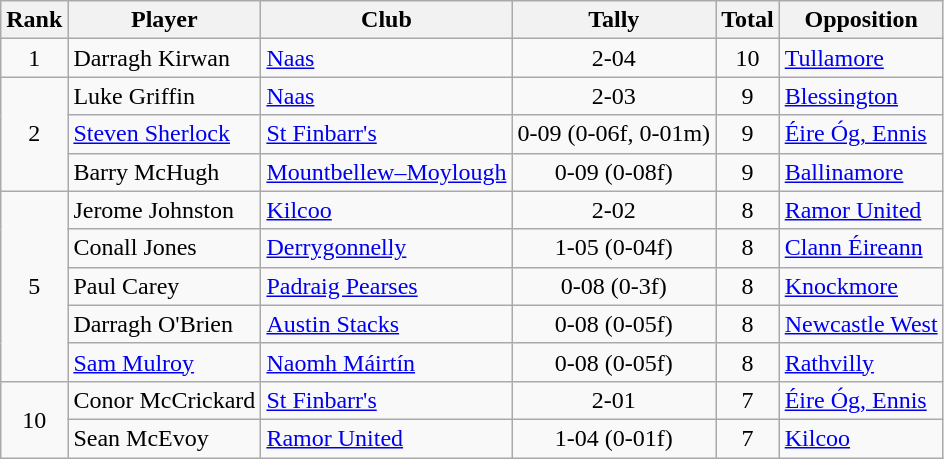<table class="wikitable">
<tr>
<th>Rank</th>
<th>Player</th>
<th>Club</th>
<th>Tally</th>
<th>Total</th>
<th>Opposition</th>
</tr>
<tr>
<td rowspan="1" style="text-align:center;">1</td>
<td>Darragh Kirwan</td>
<td><a href='#'>Naas</a></td>
<td align=center>2-04</td>
<td align=center>10</td>
<td><a href='#'>Tullamore</a></td>
</tr>
<tr>
<td rowspan="3" style="text-align:center;">2</td>
<td>Luke Griffin</td>
<td><a href='#'>Naas</a></td>
<td align=center>2-03</td>
<td align=center>9</td>
<td><a href='#'>Blessington</a></td>
</tr>
<tr>
<td><a href='#'>Steven Sherlock</a></td>
<td><a href='#'>St Finbarr's</a></td>
<td align=center>0-09 (0-06f, 0-01m)</td>
<td align=center>9</td>
<td><a href='#'>Éire Óg, Ennis</a></td>
</tr>
<tr>
<td>Barry McHugh</td>
<td><a href='#'>Mountbellew–Moylough</a></td>
<td align=center>0-09 (0-08f)</td>
<td align=center>9</td>
<td><a href='#'>Ballinamore</a></td>
</tr>
<tr>
<td rowspan="5" style="text-align:center;">5</td>
<td>Jerome Johnston</td>
<td><a href='#'>Kilcoo</a></td>
<td align=center>2-02</td>
<td align=center>8</td>
<td><a href='#'>Ramor United</a></td>
</tr>
<tr>
<td>Conall Jones</td>
<td><a href='#'>Derrygonnelly</a></td>
<td align=center>1-05 (0-04f)</td>
<td align=center>8</td>
<td><a href='#'>Clann Éireann</a></td>
</tr>
<tr>
<td>Paul Carey</td>
<td><a href='#'>Padraig Pearses</a></td>
<td align=center>0-08 (0-3f)</td>
<td align=center>8</td>
<td><a href='#'>Knockmore</a></td>
</tr>
<tr>
<td>Darragh O'Brien</td>
<td><a href='#'>Austin Stacks</a></td>
<td align=center>0-08 (0-05f)</td>
<td align=center>8</td>
<td><a href='#'>Newcastle West</a></td>
</tr>
<tr>
<td><a href='#'>Sam Mulroy</a></td>
<td><a href='#'>Naomh Máirtín</a></td>
<td align=center>0-08 (0-05f)</td>
<td align=center>8</td>
<td><a href='#'>Rathvilly</a></td>
</tr>
<tr>
<td rowspan="2" style="text-align:center;">10</td>
<td>Conor McCrickard</td>
<td><a href='#'>St Finbarr's</a></td>
<td align=center>2-01</td>
<td align=center>7</td>
<td><a href='#'>Éire Óg, Ennis</a></td>
</tr>
<tr>
<td>Sean McEvoy</td>
<td><a href='#'>Ramor United</a></td>
<td align=center>1-04 (0-01f)</td>
<td align=center>7</td>
<td><a href='#'>Kilcoo</a></td>
</tr>
</table>
